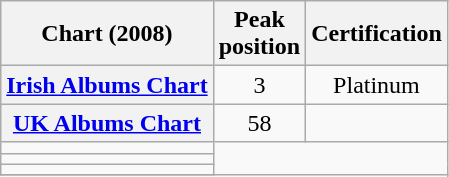<table class="wikitable plainrowheaders" style="text-align:center">
<tr>
<th scope="col">Chart (2008)</th>
<th scope="col">Peak<br>position</th>
<th scope="col">Certification</th>
</tr>
<tr>
<th scope="row"><a href='#'>Irish Albums Chart</a></th>
<td align=center>3</td>
<td>Platinum</td>
</tr>
<tr>
<th scope="row"><a href='#'>UK Albums Chart</a></th>
<td align=center>58</td>
<td></td>
</tr>
<tr>
<td></td>
</tr>
<tr>
<td></td>
</tr>
<tr>
<td></td>
</tr>
<tr>
</tr>
</table>
